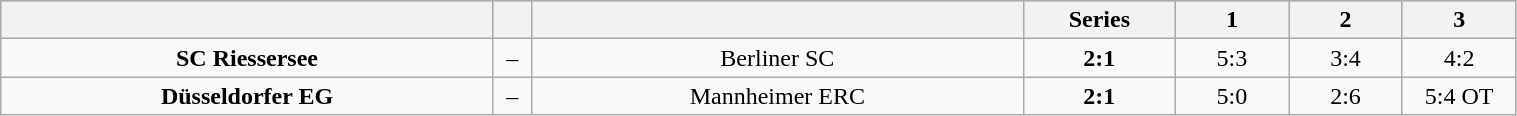<table class="wikitable" width="80%">
<tr style="background-color:#c0c0c0;">
<th style="width:32.5%;"></th>
<th style="width:2.5%;"></th>
<th style="width:32.5%;"></th>
<th style="width:10%;">Series</th>
<th style="width:7.5%;">1</th>
<th style="width:7.5%;">2</th>
<th style="width:7.5%;">3</th>
</tr>
<tr align="center">
<td><strong>SC Riessersee</strong></td>
<td>–</td>
<td>Berliner SC</td>
<td><strong>2:1</strong></td>
<td>5:3</td>
<td>3:4</td>
<td>4:2</td>
</tr>
<tr align="center">
<td><strong>Düsseldorfer EG</strong></td>
<td>–</td>
<td>Mannheimer ERC</td>
<td><strong>2:1</strong></td>
<td>5:0</td>
<td>2:6</td>
<td>5:4 OT</td>
</tr>
</table>
